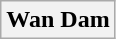<table class="wikitable">
<tr>
<th colspan="2">Wan Dam</th>
</tr>
</table>
